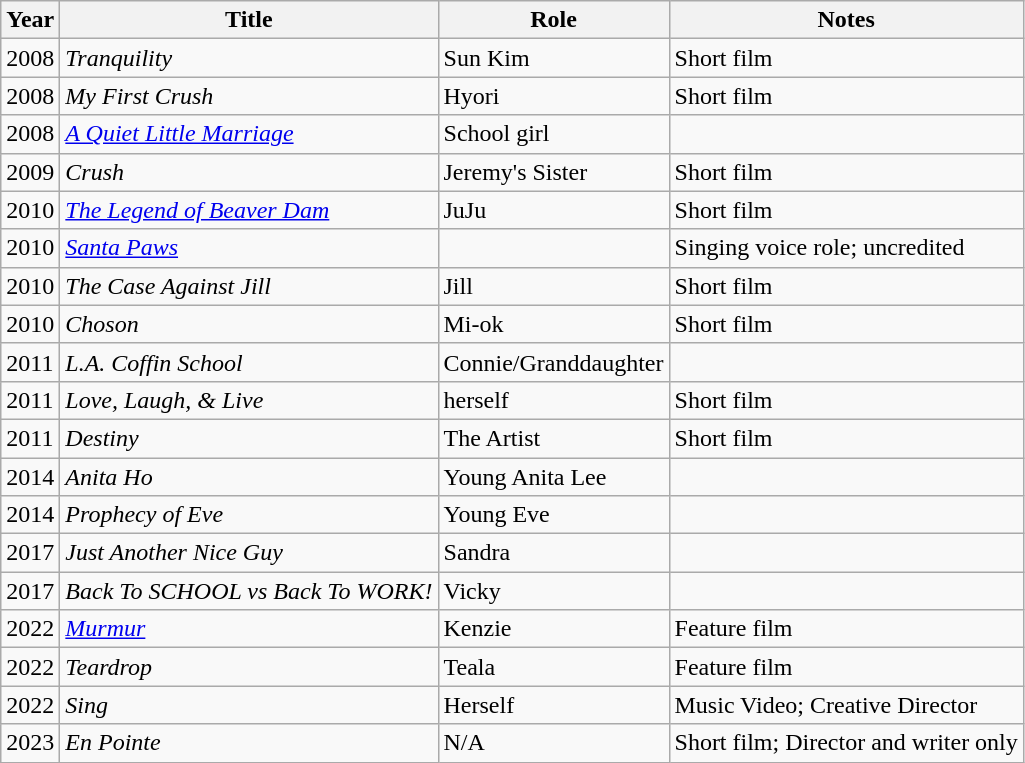<table class="wikitable sortable">
<tr>
<th>Year</th>
<th>Title</th>
<th>Role</th>
<th class="unsortable">Notes</th>
</tr>
<tr>
<td>2008</td>
<td><em>Tranquility</em></td>
<td>Sun Kim</td>
<td>Short film</td>
</tr>
<tr>
<td>2008</td>
<td><em>My First Crush</em></td>
<td>Hyori</td>
<td>Short film</td>
</tr>
<tr>
<td>2008</td>
<td><em><a href='#'>A Quiet Little Marriage</a></em></td>
<td>School girl</td>
<td></td>
</tr>
<tr>
<td>2009</td>
<td><em>Crush</em></td>
<td>Jeremy's Sister</td>
<td>Short film</td>
</tr>
<tr>
<td>2010</td>
<td><em><a href='#'>The Legend of Beaver Dam</a></em></td>
<td>JuJu</td>
<td>Short film</td>
</tr>
<tr>
<td>2010</td>
<td><em><a href='#'>Santa Paws</a></em></td>
<td></td>
<td>Singing voice role; uncredited</td>
</tr>
<tr>
<td>2010</td>
<td><em>The Case Against Jill</em></td>
<td>Jill</td>
<td>Short film</td>
</tr>
<tr>
<td>2010</td>
<td><em>Choson</em></td>
<td>Mi-ok</td>
<td>Short film</td>
</tr>
<tr>
<td>2011</td>
<td><em>L.A. Coffin School</em></td>
<td>Connie/Granddaughter</td>
<td></td>
</tr>
<tr>
<td>2011</td>
<td><em>Love, Laugh, & Live</em></td>
<td>herself</td>
<td>Short film</td>
</tr>
<tr>
<td>2011</td>
<td><em>Destiny</em></td>
<td>The Artist</td>
<td>Short film</td>
</tr>
<tr>
<td>2014</td>
<td><em>Anita Ho</em></td>
<td>Young Anita Lee</td>
<td></td>
</tr>
<tr>
<td>2014</td>
<td><em>Prophecy of Eve</em></td>
<td>Young Eve</td>
<td></td>
</tr>
<tr>
<td>2017</td>
<td><em>Just Another Nice Guy</em></td>
<td>Sandra</td>
<td></td>
</tr>
<tr>
<td>2017</td>
<td><em>Back To SCHOOL vs Back To WORK!</em></td>
<td>Vicky</td>
<td></td>
</tr>
<tr>
<td>2022</td>
<td><em><a href='#'>Murmur</a></em></td>
<td>Kenzie</td>
<td>Feature film</td>
</tr>
<tr>
<td>2022</td>
<td><em>Teardrop</em></td>
<td>Teala</td>
<td>Feature film</td>
</tr>
<tr>
<td>2022</td>
<td><em>Sing</em></td>
<td>Herself</td>
<td>Music Video; Creative Director</td>
</tr>
<tr>
<td>2023</td>
<td><em>En Pointe</em></td>
<td>N/A</td>
<td>Short film; Director and writer only</td>
</tr>
</table>
